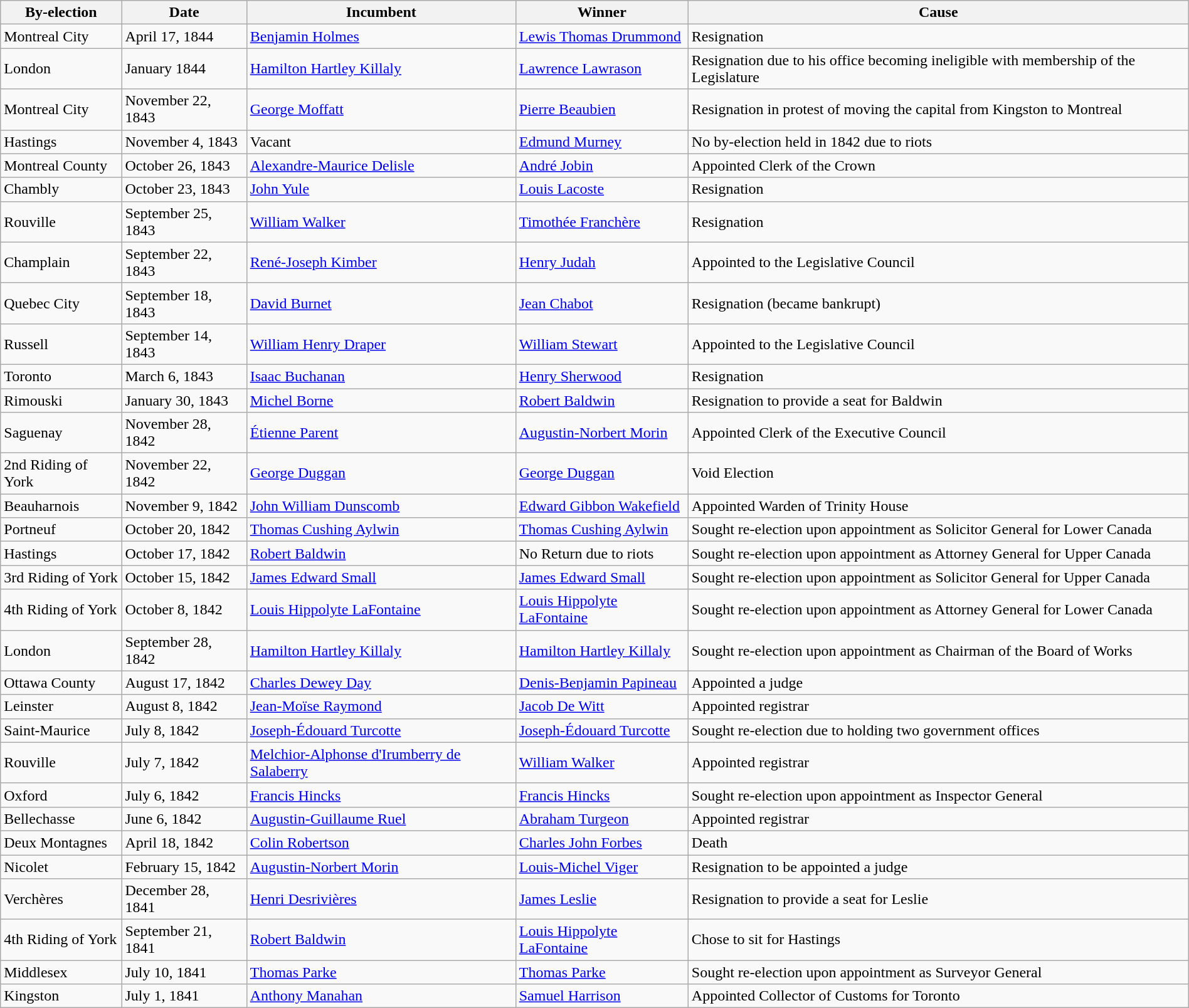<table class=wikitable style="width:100%">
<tr>
<th>By-election</th>
<th>Date</th>
<th>Incumbent</th>
<th>Winner</th>
<th>Cause</th>
</tr>
<tr>
<td>Montreal City</td>
<td>April 17, 1844</td>
<td><a href='#'>Benjamin Holmes</a></td>
<td><a href='#'>Lewis Thomas Drummond</a></td>
<td>Resignation</td>
</tr>
<tr>
<td>London</td>
<td>January 1844</td>
<td><a href='#'>Hamilton Hartley Killaly</a></td>
<td><a href='#'>Lawrence Lawrason</a></td>
<td>Resignation due to his office becoming ineligible with membership of the Legislature</td>
</tr>
<tr>
<td>Montreal City</td>
<td>November 22, 1843</td>
<td><a href='#'>George Moffatt</a></td>
<td><a href='#'>Pierre Beaubien</a></td>
<td>Resignation in protest of moving the capital from Kingston to Montreal</td>
</tr>
<tr>
<td>Hastings</td>
<td>November 4, 1843</td>
<td>Vacant</td>
<td><a href='#'>Edmund Murney</a></td>
<td>No by-election held in 1842 due to riots</td>
</tr>
<tr>
<td>Montreal County</td>
<td>October 26, 1843</td>
<td><a href='#'>Alexandre-Maurice Delisle</a></td>
<td><a href='#'>André Jobin</a></td>
<td>Appointed Clerk of the Crown</td>
</tr>
<tr>
<td>Chambly</td>
<td>October 23, 1843</td>
<td><a href='#'>John Yule</a></td>
<td><a href='#'>Louis Lacoste</a></td>
<td>Resignation</td>
</tr>
<tr>
<td>Rouville</td>
<td>September 25, 1843</td>
<td><a href='#'>William Walker</a></td>
<td><a href='#'>Timothée Franchère</a></td>
<td>Resignation</td>
</tr>
<tr>
<td>Champlain</td>
<td>September 22, 1843</td>
<td><a href='#'>René-Joseph Kimber</a></td>
<td><a href='#'>Henry Judah</a></td>
<td>Appointed to the Legislative Council</td>
</tr>
<tr>
<td>Quebec City</td>
<td>September 18, 1843</td>
<td><a href='#'>David Burnet</a></td>
<td><a href='#'>Jean Chabot</a></td>
<td>Resignation (became bankrupt)</td>
</tr>
<tr>
<td>Russell</td>
<td>September 14, 1843</td>
<td><a href='#'>William Henry Draper</a></td>
<td><a href='#'>William Stewart</a></td>
<td>Appointed to the Legislative Council</td>
</tr>
<tr>
<td>Toronto</td>
<td>March 6, 1843</td>
<td><a href='#'>Isaac Buchanan</a></td>
<td><a href='#'>Henry Sherwood</a></td>
<td>Resignation</td>
</tr>
<tr>
<td>Rimouski</td>
<td>January 30, 1843</td>
<td><a href='#'>Michel Borne</a></td>
<td><a href='#'>Robert Baldwin</a></td>
<td>Resignation to provide a seat for Baldwin</td>
</tr>
<tr>
<td>Saguenay</td>
<td>November 28, 1842</td>
<td><a href='#'>Étienne Parent</a></td>
<td><a href='#'>Augustin-Norbert Morin</a></td>
<td>Appointed Clerk of the Executive Council</td>
</tr>
<tr>
<td>2nd Riding of York</td>
<td>November 22, 1842</td>
<td><a href='#'>George Duggan</a></td>
<td><a href='#'>George Duggan</a></td>
<td>Void Election</td>
</tr>
<tr>
<td>Beauharnois</td>
<td>November 9, 1842</td>
<td><a href='#'>John William Dunscomb</a></td>
<td><a href='#'>Edward Gibbon Wakefield</a></td>
<td>Appointed Warden of Trinity House</td>
</tr>
<tr>
<td>Portneuf</td>
<td>October 20, 1842</td>
<td><a href='#'>Thomas Cushing Aylwin</a></td>
<td><a href='#'>Thomas Cushing Aylwin</a></td>
<td>Sought re-election upon appointment as Solicitor General for Lower Canada</td>
</tr>
<tr>
<td>Hastings</td>
<td>October 17, 1842</td>
<td><a href='#'>Robert Baldwin</a></td>
<td>No Return due to riots</td>
<td>Sought re-election upon appointment as Attorney General for Upper Canada</td>
</tr>
<tr>
<td>3rd Riding of York</td>
<td>October 15, 1842</td>
<td><a href='#'>James Edward Small</a></td>
<td><a href='#'>James Edward Small</a></td>
<td>Sought re-election upon appointment as Solicitor General for Upper Canada</td>
</tr>
<tr>
<td>4th Riding of York</td>
<td>October 8, 1842</td>
<td><a href='#'>Louis Hippolyte LaFontaine</a></td>
<td><a href='#'>Louis Hippolyte LaFontaine</a></td>
<td>Sought re-election upon appointment as Attorney General for Lower Canada</td>
</tr>
<tr>
<td>London</td>
<td>September 28, 1842</td>
<td><a href='#'>Hamilton Hartley Killaly</a></td>
<td><a href='#'>Hamilton Hartley Killaly</a></td>
<td>Sought re-election upon appointment as Chairman of the Board of Works</td>
</tr>
<tr>
<td>Ottawa County</td>
<td>August 17, 1842</td>
<td><a href='#'>Charles Dewey Day</a></td>
<td><a href='#'>Denis-Benjamin Papineau</a></td>
<td>Appointed a judge</td>
</tr>
<tr>
<td>Leinster</td>
<td>August 8, 1842</td>
<td><a href='#'>Jean-Moïse Raymond</a></td>
<td><a href='#'>Jacob De Witt</a></td>
<td>Appointed registrar</td>
</tr>
<tr>
<td>Saint-Maurice</td>
<td>July 8, 1842</td>
<td><a href='#'>Joseph-Édouard Turcotte</a></td>
<td><a href='#'>Joseph-Édouard Turcotte</a></td>
<td>Sought re-election due to holding two government offices</td>
</tr>
<tr>
<td>Rouville</td>
<td>July 7, 1842</td>
<td><a href='#'>Melchior-Alphonse d'Irumberry de Salaberry</a></td>
<td><a href='#'>William Walker</a></td>
<td>Appointed registrar</td>
</tr>
<tr>
<td>Oxford</td>
<td>July 6, 1842</td>
<td><a href='#'>Francis Hincks</a></td>
<td><a href='#'>Francis Hincks</a></td>
<td>Sought re-election upon appointment as Inspector General</td>
</tr>
<tr>
<td>Bellechasse</td>
<td>June 6, 1842</td>
<td><a href='#'>Augustin-Guillaume Ruel</a></td>
<td><a href='#'>Abraham Turgeon</a></td>
<td>Appointed registrar</td>
</tr>
<tr>
<td>Deux Montagnes</td>
<td>April 18, 1842</td>
<td><a href='#'>Colin Robertson</a></td>
<td><a href='#'>Charles John Forbes</a></td>
<td>Death</td>
</tr>
<tr>
<td>Nicolet</td>
<td>February 15, 1842</td>
<td><a href='#'>Augustin-Norbert Morin</a></td>
<td><a href='#'>Louis-Michel Viger</a></td>
<td>Resignation to be appointed a judge</td>
</tr>
<tr>
<td>Verchères</td>
<td>December 28, 1841</td>
<td><a href='#'>Henri Desrivières</a></td>
<td><a href='#'>James Leslie</a></td>
<td>Resignation to provide a seat for Leslie</td>
</tr>
<tr>
<td>4th Riding of York</td>
<td>September 21, 1841</td>
<td><a href='#'>Robert Baldwin</a></td>
<td><a href='#'>Louis Hippolyte LaFontaine</a></td>
<td>Chose to sit for Hastings</td>
</tr>
<tr>
<td>Middlesex</td>
<td>July 10, 1841</td>
<td><a href='#'>Thomas Parke</a></td>
<td><a href='#'>Thomas Parke</a></td>
<td>Sought re-election upon appointment as Surveyor General</td>
</tr>
<tr>
<td>Kingston</td>
<td>July 1, 1841</td>
<td><a href='#'>Anthony Manahan</a></td>
<td><a href='#'>Samuel Harrison</a></td>
<td>Appointed Collector of Customs for Toronto</td>
</tr>
</table>
